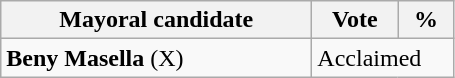<table class="wikitable">
<tr>
<th bgcolor="#DDDDFF" width="200px">Mayoral candidate</th>
<th bgcolor="#DDDDFF" width="50px">Vote</th>
<th bgcolor="#DDDDFF" width="30px">%</th>
</tr>
<tr>
<td><strong>Beny Masella</strong> (X)</td>
<td colspan="2">Acclaimed</td>
</tr>
</table>
